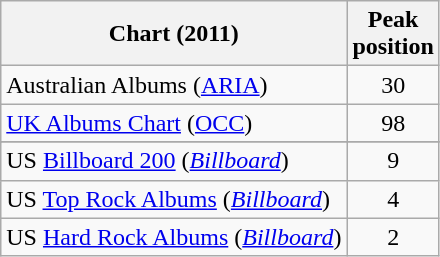<table class="wikitable sortable">
<tr>
<th>Chart (2011)</th>
<th>Peak<br>position</th>
</tr>
<tr>
<td>Australian Albums (<a href='#'>ARIA</a>)</td>
<td style="text-align:center;">30</td>
</tr>
<tr>
<td><a href='#'>UK Albums Chart</a> (<a href='#'>OCC</a>)</td>
<td style="text-align:center;">98</td>
</tr>
<tr>
</tr>
<tr>
<td>US <a href='#'>Billboard 200</a> (<a href='#'><em>Billboard</em></a>)</td>
<td style="text-align:center;">9</td>
</tr>
<tr>
<td>US <a href='#'>Top Rock Albums</a> (<a href='#'><em>Billboard</em></a>)</td>
<td style="text-align:center;">4</td>
</tr>
<tr>
<td>US <a href='#'>Hard Rock Albums</a> (<a href='#'><em>Billboard</em></a>)</td>
<td style="text-align:center;">2</td>
</tr>
</table>
